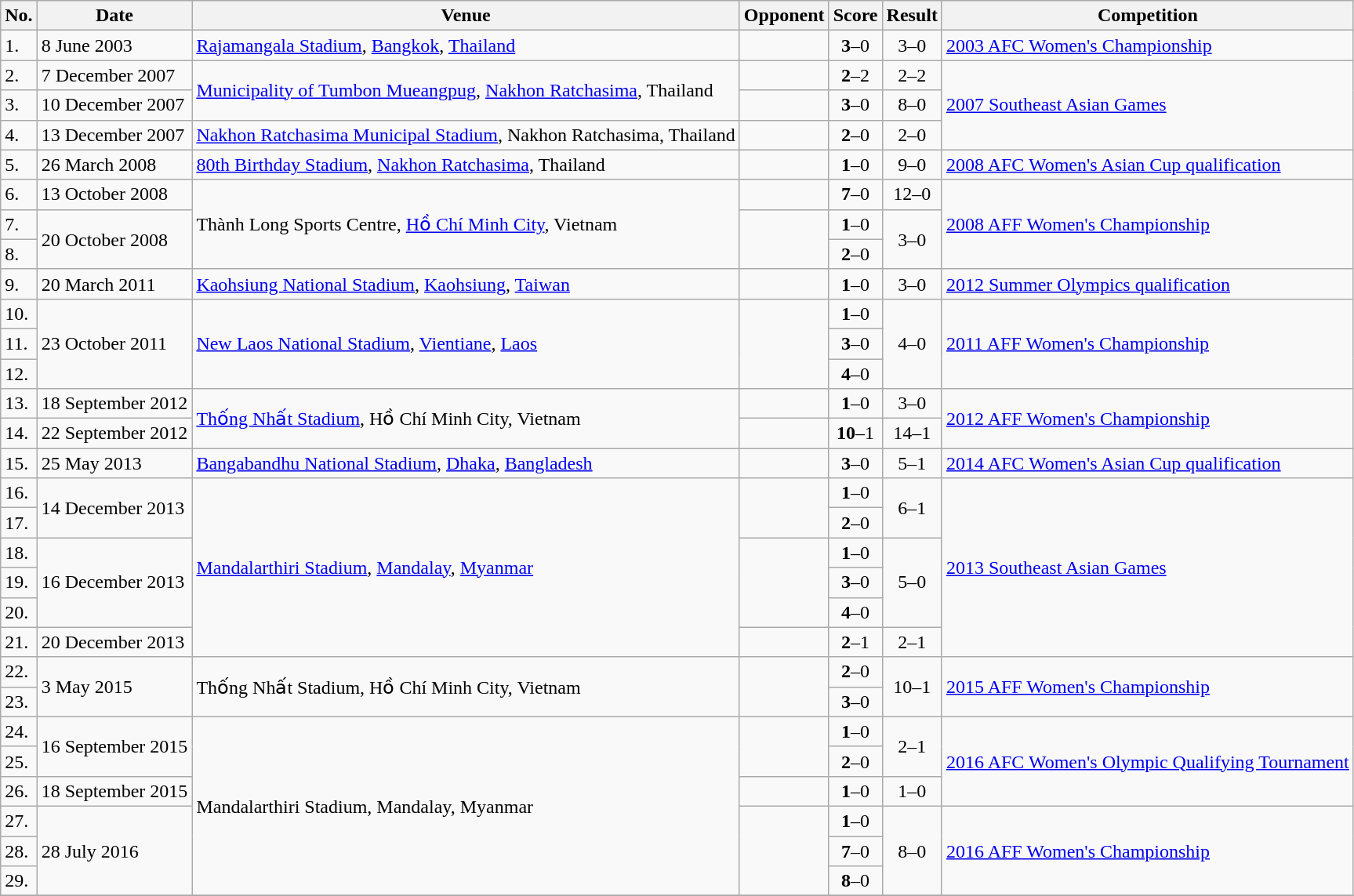<table class="wikitable">
<tr>
<th>No.</th>
<th>Date</th>
<th>Venue</th>
<th>Opponent</th>
<th>Score</th>
<th>Result</th>
<th>Competition</th>
</tr>
<tr>
<td>1.</td>
<td>8 June 2003</td>
<td><a href='#'>Rajamangala Stadium</a>, <a href='#'>Bangkok</a>, <a href='#'>Thailand</a></td>
<td></td>
<td align=center><strong>3</strong>–0</td>
<td align=center>3–0</td>
<td><a href='#'>2003 AFC Women's Championship</a></td>
</tr>
<tr>
<td>2.</td>
<td>7 December 2007</td>
<td rowspan=2><a href='#'>Municipality of Tumbon Mueangpug</a>, <a href='#'>Nakhon Ratchasima</a>, Thailand</td>
<td></td>
<td align=center><strong>2</strong>–2</td>
<td align=center>2–2</td>
<td rowspan=3><a href='#'>2007 Southeast Asian Games</a></td>
</tr>
<tr>
<td>3.</td>
<td>10 December 2007</td>
<td></td>
<td align=center><strong>3</strong>–0</td>
<td align=center>8–0</td>
</tr>
<tr>
<td>4.</td>
<td>13 December 2007</td>
<td><a href='#'>Nakhon Ratchasima Municipal Stadium</a>, Nakhon Ratchasima, Thailand</td>
<td></td>
<td align=center><strong>2</strong>–0</td>
<td align=center>2–0</td>
</tr>
<tr>
<td>5.</td>
<td>26 March 2008</td>
<td><a href='#'>80th Birthday Stadium</a>, <a href='#'>Nakhon Ratchasima</a>, Thailand</td>
<td></td>
<td align=center><strong>1</strong>–0</td>
<td align=center>9–0</td>
<td><a href='#'>2008 AFC Women's Asian Cup qualification</a></td>
</tr>
<tr>
<td>6.</td>
<td>13 October 2008</td>
<td rowspan=3>Thành Long Sports Centre, <a href='#'>Hồ Chí Minh City</a>, Vietnam</td>
<td></td>
<td align=center><strong>7</strong>–0</td>
<td align=center>12–0</td>
<td rowspan=3><a href='#'>2008 AFF Women's Championship</a></td>
</tr>
<tr>
<td>7.</td>
<td rowspan=2>20 October 2008</td>
<td rowspan=2></td>
<td align=center><strong>1</strong>–0</td>
<td rowspan=2 align=center>3–0</td>
</tr>
<tr>
<td>8.</td>
<td align=center><strong>2</strong>–0</td>
</tr>
<tr>
<td>9.</td>
<td>20 March 2011</td>
<td><a href='#'>Kaohsiung National Stadium</a>, <a href='#'>Kaohsiung</a>, <a href='#'>Taiwan</a></td>
<td></td>
<td align=center><strong>1</strong>–0</td>
<td align=center>3–0</td>
<td><a href='#'>2012 Summer Olympics qualification</a></td>
</tr>
<tr>
<td>10.</td>
<td rowspan=3>23 October 2011</td>
<td rowspan=3><a href='#'>New Laos National Stadium</a>, <a href='#'>Vientiane</a>, <a href='#'>Laos</a></td>
<td rowspan=3></td>
<td align=center><strong>1</strong>–0</td>
<td rowspan=3 align=center>4–0</td>
<td rowspan=3><a href='#'>2011 AFF Women's Championship</a></td>
</tr>
<tr>
<td>11.</td>
<td align=center><strong>3</strong>–0</td>
</tr>
<tr>
<td>12.</td>
<td align=center><strong>4</strong>–0</td>
</tr>
<tr>
<td>13.</td>
<td>18 September 2012</td>
<td rowspan=2><a href='#'>Thống Nhất Stadium</a>, Hồ Chí Minh City, Vietnam</td>
<td></td>
<td align=center><strong>1</strong>–0</td>
<td align=center>3–0</td>
<td rowspan=2><a href='#'>2012 AFF Women's Championship</a></td>
</tr>
<tr>
<td>14.</td>
<td>22 September 2012</td>
<td></td>
<td align=center><strong>10</strong>–1</td>
<td align=center>14–1</td>
</tr>
<tr>
<td>15.</td>
<td>25 May 2013</td>
<td><a href='#'>Bangabandhu National Stadium</a>, <a href='#'>Dhaka</a>, <a href='#'>Bangladesh</a></td>
<td></td>
<td align=center><strong>3</strong>–0</td>
<td align=center>5–1</td>
<td><a href='#'>2014 AFC Women's Asian Cup qualification</a></td>
</tr>
<tr>
<td>16.</td>
<td rowspan="2">14 December 2013</td>
<td rowspan="6"><a href='#'>Mandalarthiri Stadium</a>, <a href='#'>Mandalay</a>, <a href='#'>Myanmar</a></td>
<td rowspan="2"></td>
<td align=center><strong>1</strong>–0</td>
<td rowspan="2" align=center>6–1</td>
<td rowspan="6"><a href='#'>2013 Southeast Asian Games</a></td>
</tr>
<tr>
<td>17.</td>
<td align=center><strong>2</strong>–0</td>
</tr>
<tr>
<td>18.</td>
<td rowspan="3">16 December 2013</td>
<td rowspan="3"></td>
<td align=center><strong>1</strong>–0</td>
<td rowspan="3" align=center>5–0</td>
</tr>
<tr>
<td>19.</td>
<td align=center><strong>3</strong>–0</td>
</tr>
<tr>
<td>20.</td>
<td align=center><strong>4</strong>–0</td>
</tr>
<tr>
<td>21.</td>
<td>20 December 2013</td>
<td></td>
<td align=center><strong>2</strong>–1</td>
<td align=center>2–1</td>
</tr>
<tr>
<td>22.</td>
<td rowspan=2>3 May 2015</td>
<td rowspan=2>Thống Nhất Stadium, Hồ Chí Minh City, Vietnam</td>
<td rowspan=2></td>
<td align=center><strong>2</strong>–0</td>
<td rowspan=2 align=center>10–1</td>
<td rowspan=2><a href='#'>2015 AFF Women's Championship</a></td>
</tr>
<tr>
<td>23.</td>
<td align=center><strong>3</strong>–0</td>
</tr>
<tr>
<td>24.</td>
<td rowspan=2>16 September 2015</td>
<td rowspan=6>Mandalarthiri Stadium, Mandalay, Myanmar</td>
<td rowspan=2></td>
<td align=center><strong>1</strong>–0</td>
<td rowspan=2 align=center>2–1</td>
<td rowspan=3><a href='#'>2016 AFC Women's Olympic Qualifying Tournament</a></td>
</tr>
<tr>
<td>25.</td>
<td align=center><strong>2</strong>–0</td>
</tr>
<tr>
<td>26.</td>
<td>18 September 2015</td>
<td></td>
<td align=center><strong>1</strong>–0</td>
<td align=center>1–0</td>
</tr>
<tr>
<td>27.</td>
<td rowspan=3>28 July 2016</td>
<td rowspan=3></td>
<td align=center><strong>1</strong>–0</td>
<td rowspan=3 align=center>8–0</td>
<td rowspan=3><a href='#'>2016 AFF Women's Championship</a></td>
</tr>
<tr>
<td>28.</td>
<td align=center><strong>7</strong>–0</td>
</tr>
<tr>
<td>29.</td>
<td align=center><strong>8</strong>–0</td>
</tr>
<tr>
</tr>
</table>
